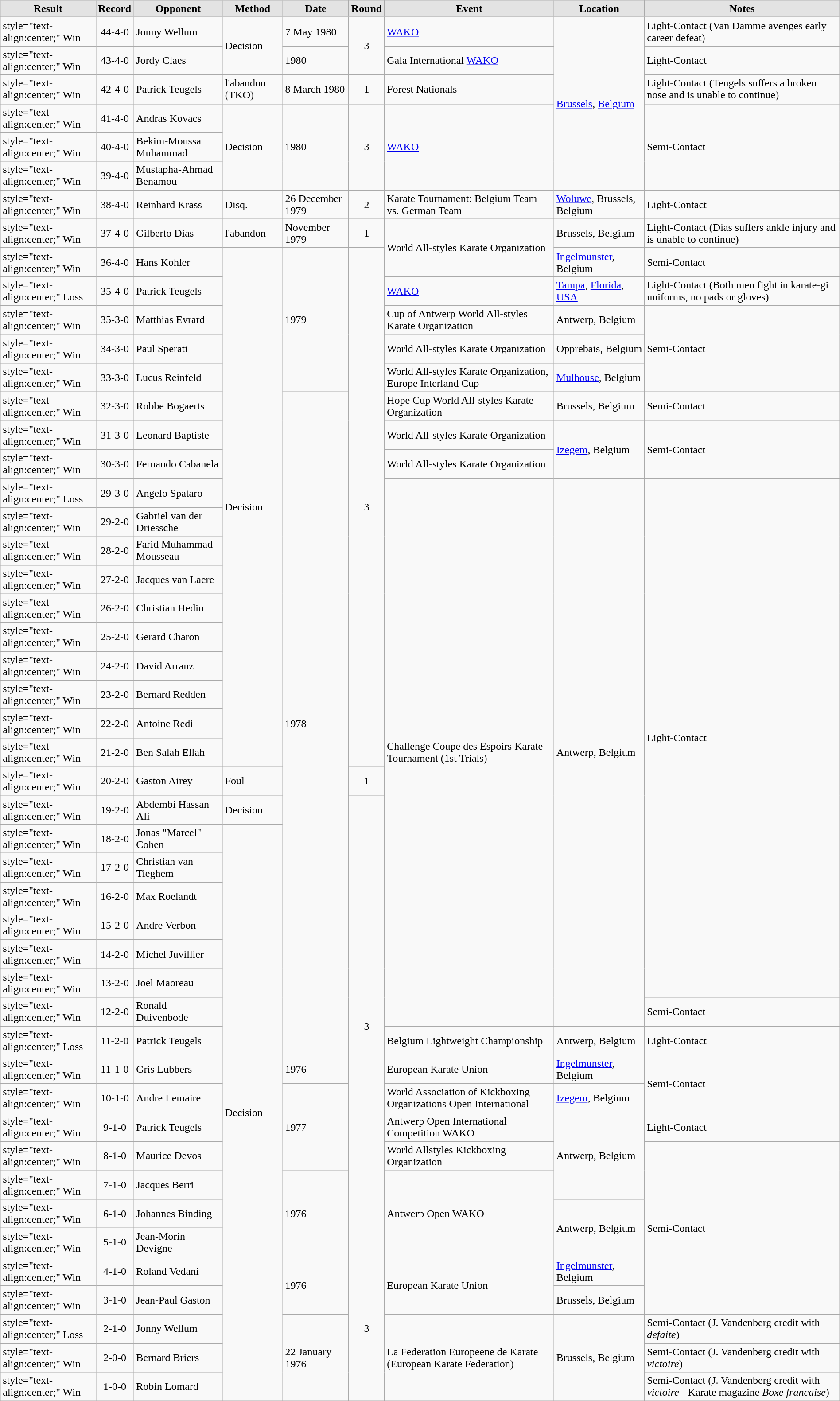<table class="wikitable sortable" style="margin:0.5em auto; text-align:left; width:100%;">
<tr>
<th style="border-style:none none solid solid; background:#e3e3e3;">Result</th>
<th style="border-style:none none solid solid; background:#e3e3e3;">Record</th>
<th style="border-style:none none solid solid; background:#e3e3e3;">Opponent</th>
<th style="border-style:none none solid solid; background:#e3e3e3;">Method</th>
<th style="border-style:none none solid solid; background:#e3e3e3;">Date</th>
<th style="border-style:none none solid solid; background:#e3e3e3;">Round</th>
<th style="border-style:none none solid solid; background:#e3e3e3;">Event</th>
<th style="border-style:none none solid solid; background:#e3e3e3;">Location</th>
<th style="border-style:none none solid solid; background:#e3e3e3;">Notes</th>
</tr>
<tr>
<td>style="text-align:center;"  Win</td>
<td style="text-align:center;">44-4-0</td>
<td align='left'> Jonny Wellum</td>
<td rowspan="2" style="text-align:left;">Decision</td>
<td align='left'>7 May 1980</td>
<td rowspan="2" style="text-align:center;">3</td>
<td align='left'><a href='#'>WAKO</a></td>
<td rowspan="6"><a href='#'>Brussels</a>, <a href='#'>Belgium</a></td>
<td>Light-Contact (Van Damme avenges early career defeat)</td>
</tr>
<tr>
<td>style="text-align:center;" Win</td>
<td style="text-align:center;">43-4-0</td>
<td align='left'> Jordy Claes</td>
<td align='left'>1980</td>
<td align='left'>Gala International <a href='#'>WAKO</a></td>
<td>Light-Contact</td>
</tr>
<tr>
<td>style="text-align:center;" Win</td>
<td style="text-align:center;">42-4-0</td>
<td align='left'> Patrick Teugels</td>
<td align='left'>l'abandon (TKO)</td>
<td align='left'>8 March 1980</td>
<td style="text-align:center;">1</td>
<td align='left'>Forest Nationals</td>
<td>Light-Contact (Teugels suffers a broken nose and is unable to continue)</td>
</tr>
<tr>
<td>style="text-align:center;" Win</td>
<td style="text-align:center;">41-4-0</td>
<td align='left'> Andras Kovacs</td>
<td rowspan="3" style="text-align:left;">Decision</td>
<td rowspan="3" style="text-align:left;">1980</td>
<td rowspan="3" style="text-align:center;">3</td>
<td rowspan="3" style="text-align:left;"><a href='#'>WAKO</a></td>
<td rowspan="3">Semi-Contact</td>
</tr>
<tr>
<td>style="text-align:center;" Win</td>
<td style="text-align:center;">40-4-0</td>
<td align='left'> Bekim-Moussa Muhammad</td>
</tr>
<tr>
<td>style="text-align:center;" Win</td>
<td style="text-align:center;">39-4-0</td>
<td align='left'> Mustapha-Ahmad Benamou</td>
</tr>
<tr>
<td>style="text-align:center;" Win</td>
<td style="text-align:center;">38-4-0</td>
<td align='left'> Reinhard Krass</td>
<td align='left'>Disq.</td>
<td align='left'>26 December 1979</td>
<td style="text-align:center;">2</td>
<td align='left'>Karate Tournament: Belgium Team vs. German Team</td>
<td><a href='#'>Woluwe</a>, Brussels, Belgium</td>
<td>Light-Contact</td>
</tr>
<tr>
<td>style="text-align:center;" Win</td>
<td style="text-align:center;">37-4-0</td>
<td align='left'> Gilberto Dias</td>
<td align='left'>l'abandon</td>
<td align='left'>November 1979</td>
<td style="text-align:center;">1</td>
<td rowspan="2" style="text-align:left;">World All-styles Karate Organization</td>
<td>Brussels, Belgium</td>
<td>Light-Contact (Dias suffers ankle injury and is unable to continue)</td>
</tr>
<tr>
<td>style="text-align:center;" Win</td>
<td style="text-align:center;">36-4-0</td>
<td align='left'> Hans Kohler</td>
<td rowspan="18" style="text-align:left;">Decision</td>
<td rowspan="5" style="text-align:left;">1979</td>
<td rowspan="18" style="text-align:center;">3</td>
<td><a href='#'>Ingelmunster</a>, Belgium</td>
<td>Semi-Contact</td>
</tr>
<tr>
<td>style="text-align:center;" Loss</td>
<td style="text-align:center;">35-4-0</td>
<td align='left'> Patrick Teugels</td>
<td align='left'><a href='#'>WAKO</a></td>
<td><a href='#'>Tampa</a>, <a href='#'>Florida</a>, <a href='#'>USA</a></td>
<td>Light-Contact (Both men fight in karate-gi uniforms, no pads or gloves)</td>
</tr>
<tr>
<td>style="text-align:center;" Win</td>
<td style="text-align:center;">35-3-0</td>
<td align='left'> Matthias Evrard</td>
<td align='left'>Cup of Antwerp World All-styles Karate Organization</td>
<td>Antwerp, Belgium</td>
<td rowspan="3">Semi-Contact</td>
</tr>
<tr>
<td>style="text-align:center;" Win</td>
<td style="text-align:center;">34-3-0</td>
<td align='left'> Paul Sperati</td>
<td align='left'>World All-styles Karate Organization</td>
<td>Opprebais, Belgium</td>
</tr>
<tr>
<td>style="text-align:center;" Win</td>
<td style="text-align:center;">33-3-0</td>
<td align='left'> Lucus Reinfeld</td>
<td align='left'>World All-styles Karate Organization, Europe Interland Cup</td>
<td><a href='#'>Mulhouse</a>, Belgium</td>
</tr>
<tr>
<td>style="text-align:center;" Win</td>
<td style="text-align:center;">32-3-0</td>
<td align='left'> Robbe Bogaerts</td>
<td rowspan="23" style="text-align:left;">1978</td>
<td align='left'>Hope Cup World All-styles Karate Organization</td>
<td>Brussels, Belgium</td>
<td>Semi-Contact</td>
</tr>
<tr>
<td>style="text-align:center;" Win</td>
<td style="text-align:center;">31-3-0</td>
<td align='left'> Leonard Baptiste</td>
<td align='left'>World All-styles Karate Organization</td>
<td rowspan="2"><a href='#'>Izegem</a>, Belgium</td>
<td rowspan="2">Semi-Contact</td>
</tr>
<tr>
<td>style="text-align:center;" Win</td>
<td style="text-align:center;">30-3-0</td>
<td align='left'> Fernando Cabanela</td>
<td align='left'>World All-styles Karate Organization</td>
</tr>
<tr>
<td>style="text-align:center;" Loss</td>
<td style="text-align:center;">29-3-0</td>
<td align='left'> Angelo Spataro</td>
<td rowspan="19" style="text-align:left;">Challenge Coupe des Espoirs Karate Tournament (1st Trials)</td>
<td rowspan="19">Antwerp, Belgium</td>
<td rowspan="18">Light-Contact</td>
</tr>
<tr>
<td>style="text-align:center;" Win</td>
<td style="text-align:center;">29-2-0</td>
<td align='left'> Gabriel van der Driessche</td>
</tr>
<tr>
<td>style="text-align:center;" Win</td>
<td style="text-align:center;">28-2-0</td>
<td align='left'> Farid Muhammad Mousseau</td>
</tr>
<tr>
<td>style="text-align:center;" Win</td>
<td style="text-align:center;">27-2-0</td>
<td align='left'> Jacques van Laere</td>
</tr>
<tr>
<td>style="text-align:center;" Win</td>
<td style="text-align:center;">26-2-0</td>
<td align='left'> Christian Hedin</td>
</tr>
<tr>
<td>style="text-align:center;" Win</td>
<td style="text-align:center;">25-2-0</td>
<td align='left'> Gerard Charon</td>
</tr>
<tr>
<td>style="text-align:center;" Win</td>
<td style="text-align:center;">24-2-0</td>
<td align='left'> David Arranz</td>
</tr>
<tr>
<td>style="text-align:center;" Win</td>
<td style="text-align:center;">23-2-0</td>
<td align='left'> Bernard Redden</td>
</tr>
<tr>
<td>style="text-align:center;" Win</td>
<td style="text-align:center;">22-2-0</td>
<td align='left'> Antoine Redi</td>
</tr>
<tr>
<td>style="text-align:center;" Win</td>
<td style="text-align:center;">21-2-0</td>
<td align='left'> Ben Salah Ellah</td>
</tr>
<tr>
<td>style="text-align:center;" Win</td>
<td style="text-align:center;">20-2-0</td>
<td align='left'> Gaston Airey</td>
<td align='left'>Foul</td>
<td style="text-align:center;">1</td>
</tr>
<tr>
<td>style="text-align:center;" Win</td>
<td style="text-align:center;">19-2-0</td>
<td align='left'> Abdembi Hassan Ali</td>
<td align='left'>Decision</td>
<td rowspan="16" style="text-align:center;">3</td>
</tr>
<tr>
<td>style="text-align:center;" Win</td>
<td style="text-align:center;">18-2-0</td>
<td align='left'> Jonas "Marcel" Cohen</td>
<td rowspan="20" style="text-align:left;">Decision</td>
</tr>
<tr>
<td>style="text-align:center;" Win</td>
<td style="text-align:center;">17-2-0</td>
<td align='left'> Christian van Tieghem</td>
</tr>
<tr>
<td>style="text-align:center;" Win</td>
<td style="text-align:center;">16-2-0</td>
<td align='left'> Max Roelandt</td>
</tr>
<tr>
<td>style="text-align:center;" Win</td>
<td style="text-align:center;">15-2-0</td>
<td align='left'> Andre Verbon</td>
</tr>
<tr>
<td>style="text-align:center;" Win</td>
<td style="text-align:center;">14-2-0</td>
<td align='left'> Michel Juvillier</td>
</tr>
<tr>
<td>style="text-align:center;" Win</td>
<td style="text-align:center;">13-2-0</td>
<td align='left'> Joel Maoreau</td>
</tr>
<tr>
<td>style="text-align:center;" Win</td>
<td style="text-align:center;">12-2-0</td>
<td align='left'> Ronald Duivenbode</td>
<td>Semi-Contact</td>
</tr>
<tr>
<td>style="text-align:center;" Loss</td>
<td style="text-align:center;">11-2-0</td>
<td align='left'> Patrick Teugels</td>
<td align='left'>Belgium Lightweight Championship</td>
<td>Antwerp, Belgium</td>
<td>Light-Contact</td>
</tr>
<tr>
<td>style="text-align:center;" Win</td>
<td style="text-align:center;">11-1-0</td>
<td align='left'> Gris Lubbers</td>
<td align='left'>1976</td>
<td align='left'>European Karate Union</td>
<td><a href='#'>Ingelmunster</a>, Belgium</td>
<td rowspan="2">Semi-Contact</td>
</tr>
<tr>
<td>style="text-align:center;" Win</td>
<td style="text-align:center;">10-1-0</td>
<td align='left'> Andre Lemaire</td>
<td rowspan="3" style="text-align:left;">1977</td>
<td align='left'>World Association of Kickboxing Organizations Open International</td>
<td><a href='#'>Izegem</a>, Belgium</td>
</tr>
<tr>
<td>style="text-align:center;" Win</td>
<td style="text-align:center;">9-1-0</td>
<td align='left'> Patrick Teugels</td>
<td align='left'>Antwerp Open International Competition WAKO</td>
<td rowspan="3">Antwerp, Belgium</td>
<td>Light-Contact</td>
</tr>
<tr>
<td>style="text-align:center;" Win</td>
<td style="text-align:center;">8-1-0</td>
<td align='left'> Maurice Devos</td>
<td align='left'>World Allstyles Kickboxing Organization</td>
<td rowspan="6">Semi-Contact</td>
</tr>
<tr>
<td>style="text-align:center;" Win</td>
<td style="text-align:center;">7-1-0</td>
<td align='left'> Jacques Berri</td>
<td rowspan="3" style="text-align:left;">1976</td>
<td rowspan="3" style="text-align:left;">Antwerp Open WAKO</td>
</tr>
<tr>
<td>style="text-align:center;" Win</td>
<td style="text-align:center;">6-1-0</td>
<td align='left'> Johannes Binding</td>
<td rowspan="2">Antwerp, Belgium</td>
</tr>
<tr>
<td>style="text-align:center;" Win</td>
<td style="text-align:center;">5-1-0</td>
<td align='left'> Jean-Morin Devigne</td>
</tr>
<tr>
<td>style="text-align:center;" Win</td>
<td style="text-align:center;">4-1-0</td>
<td align='left'> Roland Vedani</td>
<td rowspan="2" style="text-align:left;">1976</td>
<td rowspan="5" style="text-align:center;">3</td>
<td rowspan="2" style="text-align:left;">European Karate Union</td>
<td><a href='#'>Ingelmunster</a>, Belgium</td>
</tr>
<tr>
<td>style="text-align:center;" Win</td>
<td style="text-align:center;">3-1-0</td>
<td align='left'> Jean-Paul Gaston</td>
<td>Brussels, Belgium</td>
</tr>
<tr>
<td>style="text-align:center;" Loss</td>
<td style="text-align:center;">2-1-0</td>
<td align='left'> Jonny Wellum</td>
<td rowspan="3" style="text-align:left;">22 January 1976</td>
<td rowspan="3" style="text-align:left;">La Federation Europeene de Karate (European Karate Federation)</td>
<td rowspan="3">Brussels, Belgium</td>
<td>Semi-Contact (J. Vandenberg credit with <em>defaite</em>)</td>
</tr>
<tr>
<td>style="text-align:center;" Win</td>
<td style="text-align:center;">2-0-0</td>
<td align='left'> Bernard Briers</td>
<td>Semi-Contact (J. Vandenberg credit with <em>victoire</em>)</td>
</tr>
<tr>
<td>style="text-align:center;" Win</td>
<td style="text-align:center;">1-0-0</td>
<td align='left'> Robin Lomard</td>
<td>Semi-Contact (J. Vandenberg credit with <em>victoire</em> - Karate magazine <em>Boxe francaise</em>)</td>
</tr>
</table>
